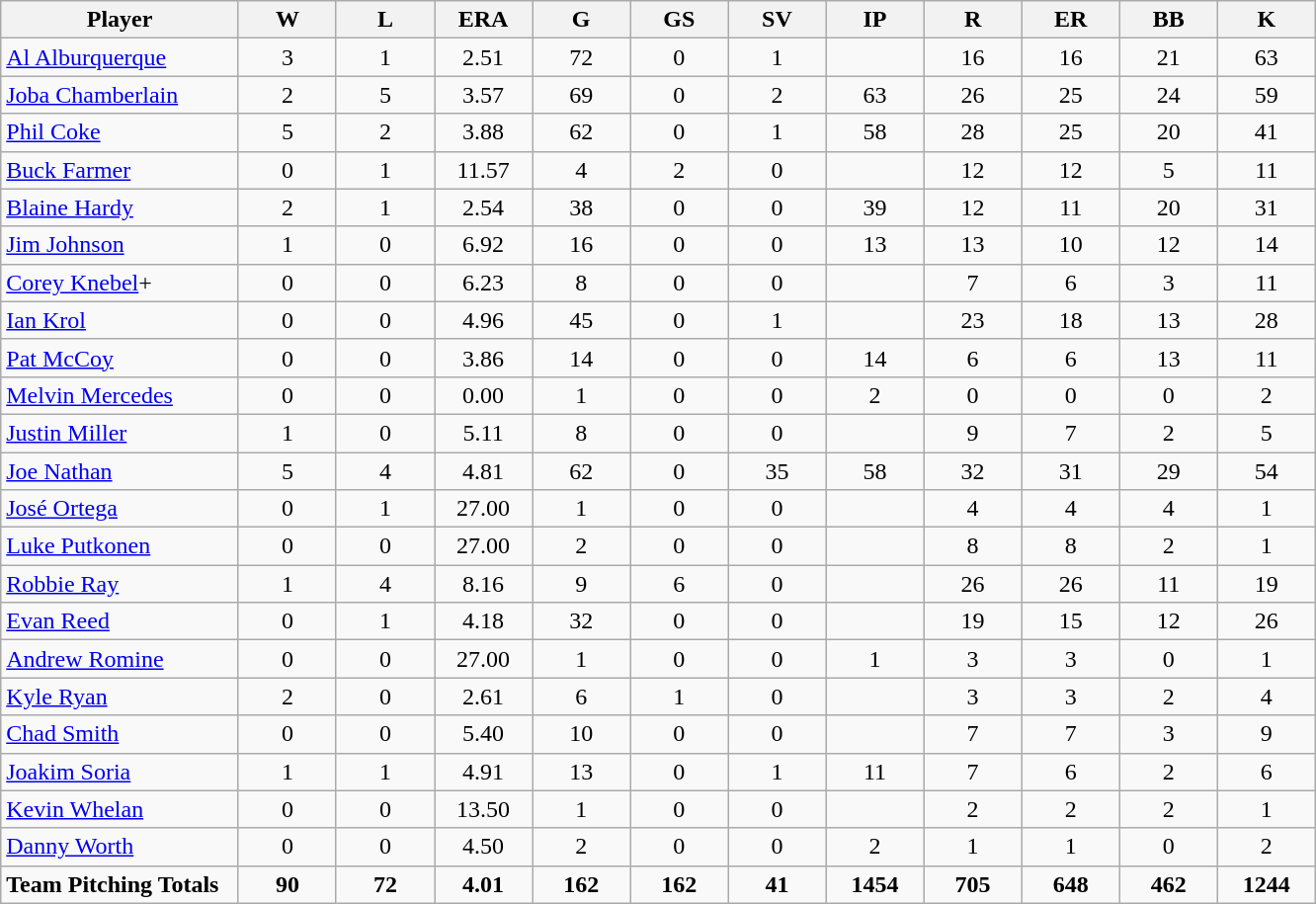<table class="wikitable sortable" style="text-align:center">
<tr>
<th bgcolor="#DDDDFF" width="17%">Player</th>
<th bgcolor="#DDDDFF" width="7%">W</th>
<th bgcolor="#DDDDFF" width="7%">L</th>
<th bgcolor="#DDDDFF" width="7%">ERA</th>
<th bgcolor="#DDDDFF" width="7%">G</th>
<th bgcolor="#DDDDFF" width="7%">GS</th>
<th bgcolor="#DDDDFF" width="7%">SV</th>
<th bgcolor="#DDDDFF" width="7%">IP</th>
<th bgcolor="#DDDDFF" width="7%">R</th>
<th bgcolor="#DDDDFF" width="7%">ER</th>
<th bgcolor="#DDDDFF" width="7%">BB</th>
<th bgcolor="#DDDDFF" width="7%">K</th>
</tr>
<tr>
<td align=left><a href='#'>Al Alburquerque</a></td>
<td>3</td>
<td>1</td>
<td>2.51</td>
<td>72</td>
<td>0</td>
<td>1</td>
<td></td>
<td>16</td>
<td>16</td>
<td>21</td>
<td>63</td>
</tr>
<tr>
<td align=left><a href='#'>Joba Chamberlain</a></td>
<td>2</td>
<td>5</td>
<td>3.57</td>
<td>69</td>
<td>0</td>
<td>2</td>
<td>63</td>
<td>26</td>
<td>25</td>
<td>24</td>
<td>59</td>
</tr>
<tr>
<td align=left><a href='#'>Phil Coke</a></td>
<td>5</td>
<td>2</td>
<td>3.88</td>
<td>62</td>
<td>0</td>
<td>1</td>
<td>58</td>
<td>28</td>
<td>25</td>
<td>20</td>
<td>41</td>
</tr>
<tr>
<td align=left><a href='#'>Buck Farmer</a></td>
<td>0</td>
<td>1</td>
<td>11.57</td>
<td>4</td>
<td>2</td>
<td>0</td>
<td></td>
<td>12</td>
<td>12</td>
<td>5</td>
<td>11</td>
</tr>
<tr>
<td align=left><a href='#'>Blaine Hardy</a></td>
<td>2</td>
<td>1</td>
<td>2.54</td>
<td>38</td>
<td>0</td>
<td>0</td>
<td>39</td>
<td>12</td>
<td>11</td>
<td>20</td>
<td>31</td>
</tr>
<tr>
<td align=left><a href='#'>Jim Johnson</a></td>
<td>1</td>
<td>0</td>
<td>6.92</td>
<td>16</td>
<td>0</td>
<td>0</td>
<td>13</td>
<td>13</td>
<td>10</td>
<td>12</td>
<td>14</td>
</tr>
<tr>
<td align=left><a href='#'>Corey Knebel</a>+</td>
<td>0</td>
<td>0</td>
<td>6.23</td>
<td>8</td>
<td>0</td>
<td>0</td>
<td></td>
<td>7</td>
<td>6</td>
<td>3</td>
<td>11</td>
</tr>
<tr>
<td align=left><a href='#'>Ian Krol</a></td>
<td>0</td>
<td>0</td>
<td>4.96</td>
<td>45</td>
<td>0</td>
<td>1</td>
<td></td>
<td>23</td>
<td>18</td>
<td>13</td>
<td>28</td>
</tr>
<tr>
<td align=left><a href='#'>Pat McCoy</a></td>
<td>0</td>
<td>0</td>
<td>3.86</td>
<td>14</td>
<td>0</td>
<td>0</td>
<td>14</td>
<td>6</td>
<td>6</td>
<td>13</td>
<td>11</td>
</tr>
<tr>
<td align=left><a href='#'>Melvin Mercedes</a></td>
<td>0</td>
<td>0</td>
<td>0.00</td>
<td>1</td>
<td>0</td>
<td>0</td>
<td>2</td>
<td>0</td>
<td>0</td>
<td>0</td>
<td>2</td>
</tr>
<tr>
<td align=left><a href='#'>Justin Miller</a></td>
<td>1</td>
<td>0</td>
<td>5.11</td>
<td>8</td>
<td>0</td>
<td>0</td>
<td></td>
<td>9</td>
<td>7</td>
<td>2</td>
<td>5</td>
</tr>
<tr>
<td align=left><a href='#'>Joe Nathan</a></td>
<td>5</td>
<td>4</td>
<td>4.81</td>
<td>62</td>
<td>0</td>
<td>35</td>
<td>58</td>
<td>32</td>
<td>31</td>
<td>29</td>
<td>54</td>
</tr>
<tr>
<td align=left><a href='#'>José Ortega</a></td>
<td>0</td>
<td>1</td>
<td>27.00</td>
<td>1</td>
<td>0</td>
<td>0</td>
<td></td>
<td>4</td>
<td>4</td>
<td>4</td>
<td>1</td>
</tr>
<tr>
<td align=left><a href='#'>Luke Putkonen</a></td>
<td>0</td>
<td>0</td>
<td>27.00</td>
<td>2</td>
<td>0</td>
<td>0</td>
<td></td>
<td>8</td>
<td>8</td>
<td>2</td>
<td>1</td>
</tr>
<tr>
<td align=left><a href='#'>Robbie Ray</a></td>
<td>1</td>
<td>4</td>
<td>8.16</td>
<td>9</td>
<td>6</td>
<td>0</td>
<td></td>
<td>26</td>
<td>26</td>
<td>11</td>
<td>19</td>
</tr>
<tr>
<td align=left><a href='#'>Evan Reed</a></td>
<td>0</td>
<td>1</td>
<td>4.18</td>
<td>32</td>
<td>0</td>
<td>0</td>
<td></td>
<td>19</td>
<td>15</td>
<td>12</td>
<td>26</td>
</tr>
<tr>
<td align=left><a href='#'>Andrew Romine</a></td>
<td>0</td>
<td>0</td>
<td>27.00</td>
<td>1</td>
<td>0</td>
<td>0</td>
<td>1</td>
<td>3</td>
<td>3</td>
<td>0</td>
<td>1</td>
</tr>
<tr>
<td align=left><a href='#'>Kyle Ryan</a></td>
<td>2</td>
<td>0</td>
<td>2.61</td>
<td>6</td>
<td>1</td>
<td>0</td>
<td></td>
<td>3</td>
<td>3</td>
<td>2</td>
<td>4</td>
</tr>
<tr>
<td align=left><a href='#'>Chad Smith</a></td>
<td>0</td>
<td>0</td>
<td>5.40</td>
<td>10</td>
<td>0</td>
<td>0</td>
<td></td>
<td>7</td>
<td>7</td>
<td>3</td>
<td>9</td>
</tr>
<tr>
<td align=left><a href='#'>Joakim Soria</a></td>
<td>1</td>
<td>1</td>
<td>4.91</td>
<td>13</td>
<td>0</td>
<td>1</td>
<td>11</td>
<td>7</td>
<td>6</td>
<td>2</td>
<td>6</td>
</tr>
<tr>
<td align=left><a href='#'>Kevin Whelan</a></td>
<td>0</td>
<td>0</td>
<td>13.50</td>
<td>1</td>
<td>0</td>
<td>0</td>
<td></td>
<td>2</td>
<td>2</td>
<td>2</td>
<td>1</td>
</tr>
<tr>
<td align=left><a href='#'>Danny Worth</a></td>
<td>0</td>
<td>0</td>
<td>4.50</td>
<td>2</td>
<td>0</td>
<td>0</td>
<td>2</td>
<td>1</td>
<td>1</td>
<td>0</td>
<td>2</td>
</tr>
<tr>
<td align=left><strong>Team Pitching Totals</strong></td>
<td><strong>90</strong></td>
<td><strong>72</strong></td>
<td><strong>4.01</strong></td>
<td><strong>162</strong></td>
<td><strong>162</strong></td>
<td><strong>41</strong></td>
<td><strong>1454</strong></td>
<td><strong>705</strong></td>
<td><strong>648</strong></td>
<td><strong>462</strong></td>
<td><strong>1244</strong></td>
</tr>
</table>
